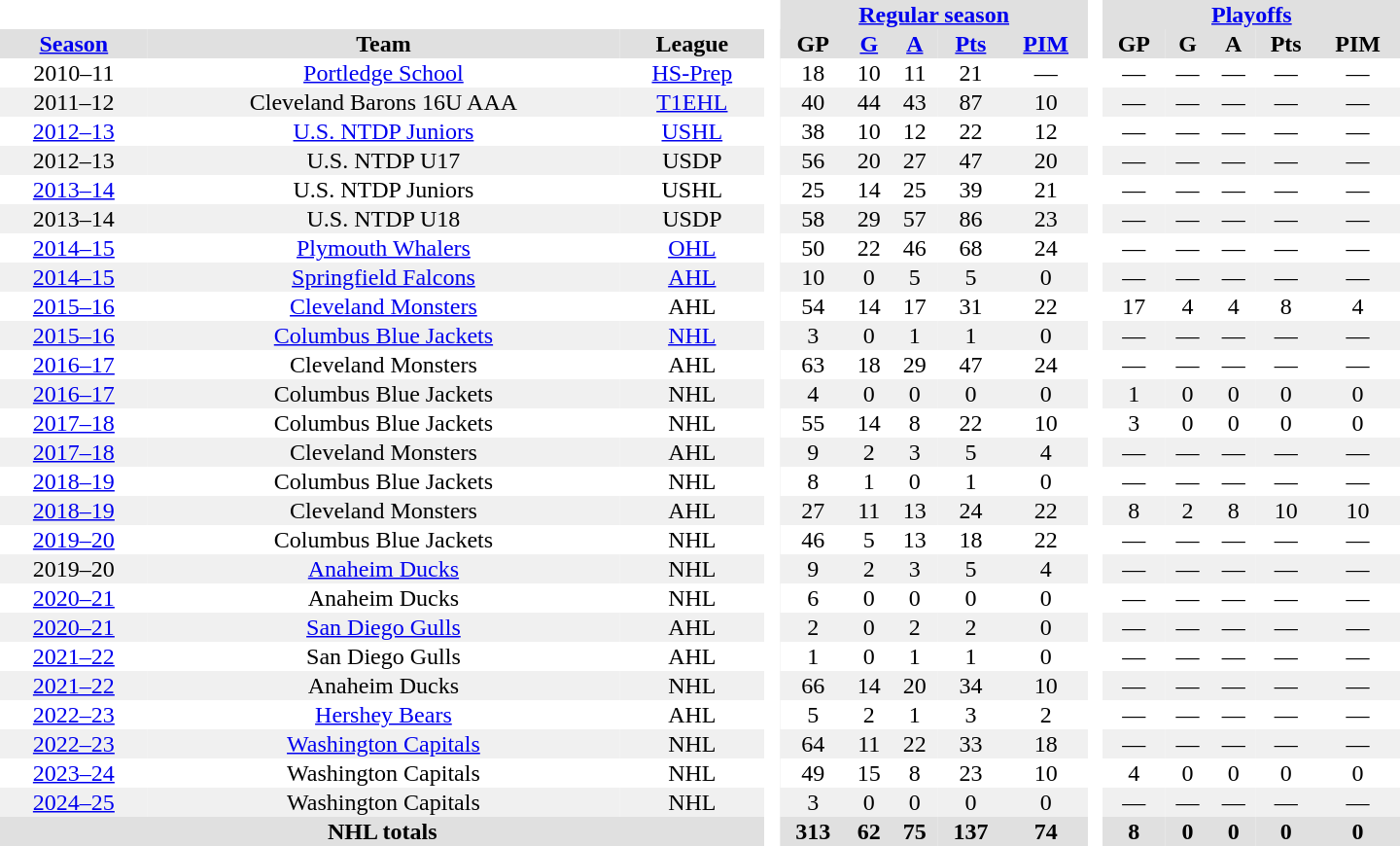<table border="0" cellpadding="1" cellspacing="0" style="text-align:center; width:60em;">
<tr style="background:#e0e0e0;">
<th colspan="3"  bgcolor="#ffffff"> </th>
<th rowspan="99" bgcolor="#ffffff"> </th>
<th colspan="5"><a href='#'>Regular season</a></th>
<th rowspan="99" bgcolor="#ffffff"> </th>
<th colspan="5"><a href='#'>Playoffs</a></th>
</tr>
<tr style="background:#e0e0e0;">
<th><a href='#'>Season</a></th>
<th>Team</th>
<th>League</th>
<th>GP</th>
<th><a href='#'>G</a></th>
<th><a href='#'>A</a></th>
<th><a href='#'>Pts</a></th>
<th><a href='#'>PIM</a></th>
<th>GP</th>
<th>G</th>
<th>A</th>
<th>Pts</th>
<th>PIM</th>
</tr>
<tr>
<td>2010–11</td>
<td><a href='#'>Portledge School</a></td>
<td><a href='#'>HS-Prep</a></td>
<td>18</td>
<td>10</td>
<td>11</td>
<td>21</td>
<td>—</td>
<td>—</td>
<td>—</td>
<td>—</td>
<td>—</td>
<td>—</td>
</tr>
<tr bgcolor="#f0f0f0">
<td>2011–12</td>
<td>Cleveland Barons 16U AAA</td>
<td><a href='#'>T1EHL</a></td>
<td>40</td>
<td>44</td>
<td>43</td>
<td>87</td>
<td>10</td>
<td>—</td>
<td>—</td>
<td>—</td>
<td>—</td>
<td>—</td>
</tr>
<tr>
<td><a href='#'>2012–13</a></td>
<td><a href='#'>U.S. NTDP Juniors</a></td>
<td><a href='#'>USHL</a></td>
<td>38</td>
<td>10</td>
<td>12</td>
<td>22</td>
<td>12</td>
<td>—</td>
<td>—</td>
<td>—</td>
<td>—</td>
<td>—</td>
</tr>
<tr bgcolor="#f0f0f0">
<td>2012–13</td>
<td>U.S. NTDP U17</td>
<td>USDP</td>
<td>56</td>
<td>20</td>
<td>27</td>
<td>47</td>
<td>20</td>
<td>—</td>
<td>—</td>
<td>—</td>
<td>—</td>
<td>—</td>
</tr>
<tr>
<td><a href='#'>2013–14</a></td>
<td>U.S. NTDP Juniors</td>
<td>USHL</td>
<td>25</td>
<td>14</td>
<td>25</td>
<td>39</td>
<td>21</td>
<td>—</td>
<td>—</td>
<td>—</td>
<td>—</td>
<td>—</td>
</tr>
<tr bgcolor="#f0f0f0">
<td>2013–14</td>
<td>U.S. NTDP U18</td>
<td>USDP</td>
<td>58</td>
<td>29</td>
<td>57</td>
<td>86</td>
<td>23</td>
<td>—</td>
<td>—</td>
<td>—</td>
<td>—</td>
<td>—</td>
</tr>
<tr>
<td><a href='#'>2014–15</a></td>
<td><a href='#'>Plymouth Whalers</a></td>
<td><a href='#'>OHL</a></td>
<td>50</td>
<td>22</td>
<td>46</td>
<td>68</td>
<td>24</td>
<td>—</td>
<td>—</td>
<td>—</td>
<td>—</td>
<td>—</td>
</tr>
<tr bgcolor="#f0f0f0">
<td><a href='#'>2014–15</a></td>
<td><a href='#'>Springfield Falcons</a></td>
<td><a href='#'>AHL</a></td>
<td>10</td>
<td>0</td>
<td>5</td>
<td>5</td>
<td>0</td>
<td>—</td>
<td>—</td>
<td>—</td>
<td>—</td>
<td>—</td>
</tr>
<tr>
<td><a href='#'>2015–16</a></td>
<td><a href='#'>Cleveland Monsters</a></td>
<td>AHL</td>
<td>54</td>
<td>14</td>
<td>17</td>
<td>31</td>
<td>22</td>
<td>17</td>
<td>4</td>
<td>4</td>
<td>8</td>
<td>4</td>
</tr>
<tr bgcolor="#f0f0f0">
<td><a href='#'>2015–16</a></td>
<td><a href='#'>Columbus Blue Jackets</a></td>
<td><a href='#'>NHL</a></td>
<td>3</td>
<td>0</td>
<td>1</td>
<td>1</td>
<td>0</td>
<td>—</td>
<td>—</td>
<td>—</td>
<td>—</td>
<td>—</td>
</tr>
<tr>
<td><a href='#'>2016–17</a></td>
<td>Cleveland Monsters</td>
<td>AHL</td>
<td>63</td>
<td>18</td>
<td>29</td>
<td>47</td>
<td>24</td>
<td>—</td>
<td>—</td>
<td>—</td>
<td>—</td>
<td>—</td>
</tr>
<tr bgcolor="#f0f0f0">
<td><a href='#'>2016–17</a></td>
<td>Columbus Blue Jackets</td>
<td>NHL</td>
<td>4</td>
<td>0</td>
<td>0</td>
<td>0</td>
<td>0</td>
<td>1</td>
<td>0</td>
<td>0</td>
<td>0</td>
<td>0</td>
</tr>
<tr>
<td><a href='#'>2017–18</a></td>
<td>Columbus Blue Jackets</td>
<td>NHL</td>
<td>55</td>
<td>14</td>
<td>8</td>
<td>22</td>
<td>10</td>
<td>3</td>
<td>0</td>
<td>0</td>
<td>0</td>
<td>0</td>
</tr>
<tr bgcolor="#f0f0f0">
<td><a href='#'>2017–18</a></td>
<td>Cleveland Monsters</td>
<td>AHL</td>
<td>9</td>
<td>2</td>
<td>3</td>
<td>5</td>
<td>4</td>
<td>—</td>
<td>—</td>
<td>—</td>
<td>—</td>
<td>—</td>
</tr>
<tr>
<td><a href='#'>2018–19</a></td>
<td>Columbus Blue Jackets</td>
<td>NHL</td>
<td>8</td>
<td>1</td>
<td>0</td>
<td>1</td>
<td>0</td>
<td>—</td>
<td>—</td>
<td>—</td>
<td>—</td>
<td>—</td>
</tr>
<tr bgcolor="#f0f0f0">
<td><a href='#'>2018–19</a></td>
<td>Cleveland Monsters</td>
<td>AHL</td>
<td>27</td>
<td>11</td>
<td>13</td>
<td>24</td>
<td>22</td>
<td>8</td>
<td>2</td>
<td>8</td>
<td>10</td>
<td>10</td>
</tr>
<tr>
<td><a href='#'>2019–20</a></td>
<td>Columbus Blue Jackets</td>
<td>NHL</td>
<td>46</td>
<td>5</td>
<td>13</td>
<td>18</td>
<td>22</td>
<td>—</td>
<td>—</td>
<td>—</td>
<td>—</td>
<td>—</td>
</tr>
<tr bgcolor="#f0f0f0">
<td>2019–20</td>
<td><a href='#'>Anaheim Ducks</a></td>
<td>NHL</td>
<td>9</td>
<td>2</td>
<td>3</td>
<td>5</td>
<td>4</td>
<td>—</td>
<td>—</td>
<td>—</td>
<td>—</td>
<td>—</td>
</tr>
<tr>
<td><a href='#'>2020–21</a></td>
<td>Anaheim Ducks</td>
<td>NHL</td>
<td>6</td>
<td>0</td>
<td>0</td>
<td>0</td>
<td>0</td>
<td>—</td>
<td>—</td>
<td>—</td>
<td>—</td>
<td>—</td>
</tr>
<tr bgcolor="#f0f0f0">
<td><a href='#'>2020–21</a></td>
<td><a href='#'>San Diego Gulls</a></td>
<td>AHL</td>
<td>2</td>
<td>0</td>
<td>2</td>
<td>2</td>
<td>0</td>
<td>—</td>
<td>—</td>
<td>—</td>
<td>—</td>
<td>—</td>
</tr>
<tr>
<td><a href='#'>2021–22</a></td>
<td>San Diego Gulls</td>
<td>AHL</td>
<td>1</td>
<td>0</td>
<td>1</td>
<td>1</td>
<td>0</td>
<td>—</td>
<td>—</td>
<td>—</td>
<td>—</td>
<td>—</td>
</tr>
<tr bgcolor="#f0f0f0">
<td><a href='#'>2021–22</a></td>
<td>Anaheim Ducks</td>
<td>NHL</td>
<td>66</td>
<td>14</td>
<td>20</td>
<td>34</td>
<td>10</td>
<td>—</td>
<td>—</td>
<td>—</td>
<td>—</td>
<td>—</td>
</tr>
<tr>
<td><a href='#'>2022–23</a></td>
<td><a href='#'>Hershey Bears</a></td>
<td>AHL</td>
<td>5</td>
<td>2</td>
<td>1</td>
<td>3</td>
<td>2</td>
<td>—</td>
<td>—</td>
<td>—</td>
<td>—</td>
<td>—</td>
</tr>
<tr bgcolor="#f0f0f0">
<td><a href='#'>2022–23</a></td>
<td><a href='#'>Washington Capitals</a></td>
<td>NHL</td>
<td>64</td>
<td>11</td>
<td>22</td>
<td>33</td>
<td>18</td>
<td>—</td>
<td>—</td>
<td>—</td>
<td>—</td>
<td>—</td>
</tr>
<tr>
<td><a href='#'>2023–24</a></td>
<td>Washington Capitals</td>
<td>NHL</td>
<td>49</td>
<td>15</td>
<td>8</td>
<td>23</td>
<td>10</td>
<td>4</td>
<td>0</td>
<td>0</td>
<td>0</td>
<td>0</td>
</tr>
<tr bgcolor="#f0f0f0">
<td><a href='#'>2024–25</a></td>
<td>Washington Capitals</td>
<td>NHL</td>
<td>3</td>
<td>0</td>
<td>0</td>
<td>0</td>
<td>0</td>
<td>—</td>
<td>—</td>
<td>—</td>
<td>—</td>
<td>—</td>
</tr>
<tr bgcolor="#e0e0e0">
<th colspan="3">NHL totals</th>
<th>313</th>
<th>62</th>
<th>75</th>
<th>137</th>
<th>74</th>
<th>8</th>
<th>0</th>
<th>0</th>
<th>0</th>
<th>0</th>
</tr>
</table>
